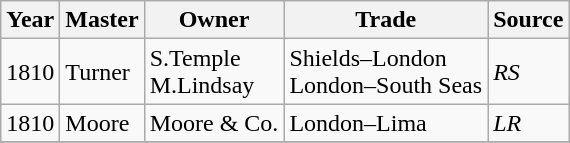<table class=" wikitable">
<tr>
<th>Year</th>
<th>Master</th>
<th>Owner</th>
<th>Trade</th>
<th>Source</th>
</tr>
<tr>
<td>1810</td>
<td>Turner</td>
<td>S.Temple<br>M.Lindsay</td>
<td>Shields–London<br>London–South Seas</td>
<td><em>RS</em></td>
</tr>
<tr>
<td>1810</td>
<td>Moore</td>
<td>Moore & Co.</td>
<td>London–Lima</td>
<td><em>LR</em></td>
</tr>
<tr>
</tr>
</table>
